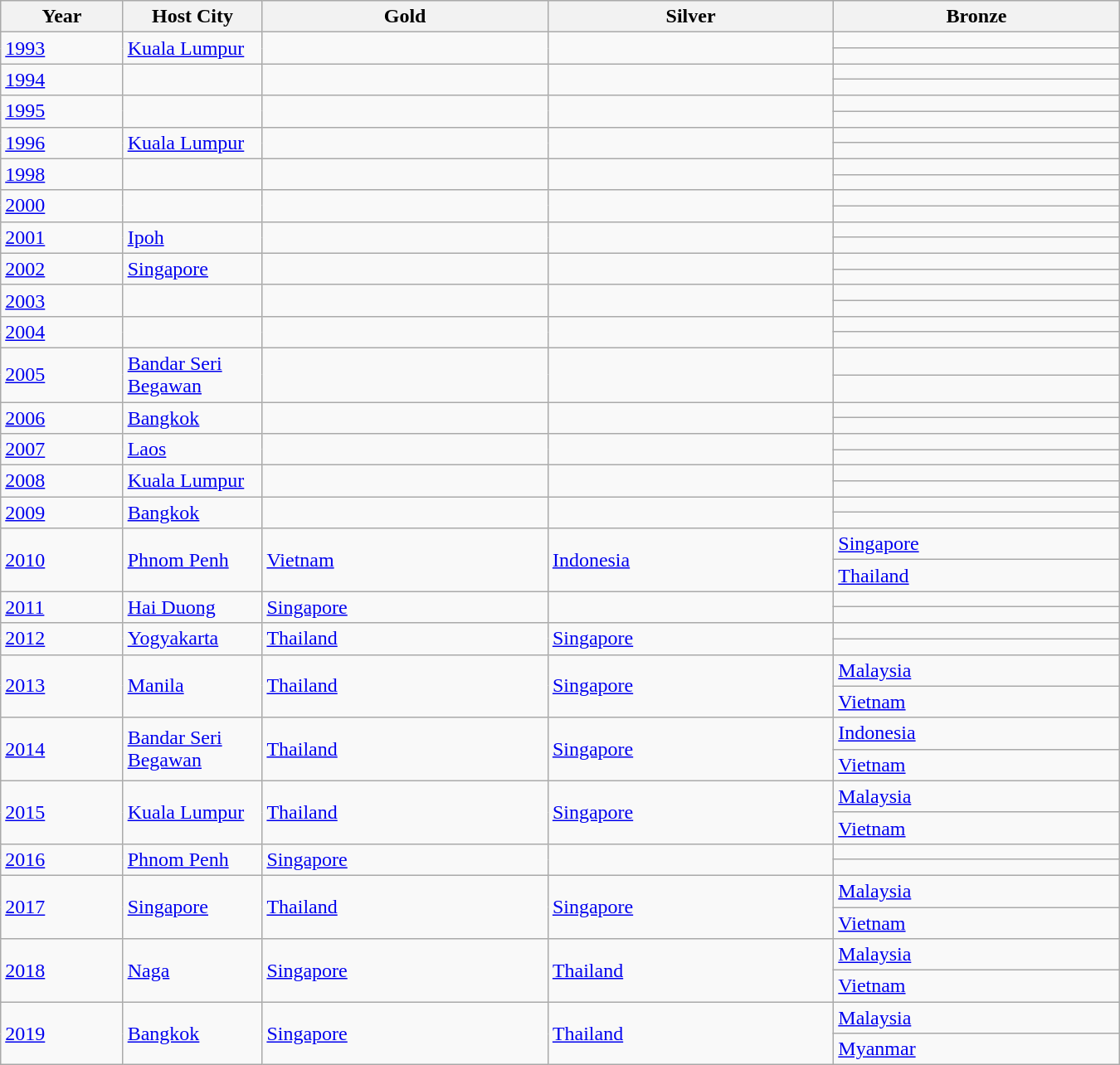<table class="wikitable sortable" style="width:900px;">
<tr>
<th width="120">Year</th>
<th width="120">Host City</th>
<th width="300">Gold</th>
<th width="300">Silver</th>
<th width="300">Bronze</th>
</tr>
<tr>
<td rowspan=2><a href='#'>1993</a></td>
<td rowspan=2><a href='#'>Kuala Lumpur</a></td>
<td rowspan=2></td>
<td rowspan=2></td>
<td></td>
</tr>
<tr>
<td></td>
</tr>
<tr>
<td rowspan=2><a href='#'>1994</a></td>
<td rowspan=2></td>
<td rowspan=2></td>
<td rowspan=2></td>
<td></td>
</tr>
<tr>
<td></td>
</tr>
<tr>
<td rowspan=2><a href='#'>1995</a></td>
<td rowspan=2></td>
<td rowspan=2></td>
<td rowspan=2></td>
<td></td>
</tr>
<tr>
<td></td>
</tr>
<tr>
<td rowspan=2><a href='#'>1996</a></td>
<td rowspan=2><a href='#'>Kuala Lumpur</a></td>
<td rowspan=2></td>
<td rowspan=2></td>
<td></td>
</tr>
<tr>
<td></td>
</tr>
<tr>
<td rowspan=2><a href='#'>1998</a></td>
<td rowspan=2></td>
<td rowspan=2></td>
<td rowspan=2></td>
<td></td>
</tr>
<tr>
<td></td>
</tr>
<tr>
<td rowspan=2><a href='#'>2000</a></td>
<td rowspan=2></td>
<td rowspan=2></td>
<td rowspan=2></td>
<td></td>
</tr>
<tr>
<td></td>
</tr>
<tr>
<td rowspan=2><a href='#'>2001</a></td>
<td rowspan=2><a href='#'>Ipoh</a></td>
<td rowspan=2></td>
<td rowspan=2></td>
<td></td>
</tr>
<tr>
<td></td>
</tr>
<tr>
<td rowspan=2><a href='#'>2002</a></td>
<td rowspan=2><a href='#'>Singapore</a></td>
<td rowspan=2></td>
<td rowspan=2></td>
<td></td>
</tr>
<tr>
<td></td>
</tr>
<tr>
<td rowspan=2><a href='#'>2003</a></td>
<td rowspan=2></td>
<td rowspan=2></td>
<td rowspan=2></td>
<td></td>
</tr>
<tr>
<td></td>
</tr>
<tr>
<td rowspan=2><a href='#'>2004</a></td>
<td rowspan=2></td>
<td rowspan=2></td>
<td rowspan=2></td>
<td></td>
</tr>
<tr>
<td></td>
</tr>
<tr>
<td rowspan=2><a href='#'>2005</a></td>
<td rowspan=2><a href='#'>Bandar Seri Begawan</a></td>
<td rowspan=2></td>
<td rowspan=2></td>
<td></td>
</tr>
<tr>
<td></td>
</tr>
<tr>
<td rowspan=2><a href='#'>2006</a></td>
<td rowspan=2><a href='#'>Bangkok</a></td>
<td rowspan=2></td>
<td rowspan=2></td>
<td></td>
</tr>
<tr>
<td></td>
</tr>
<tr>
<td rowspan=2><a href='#'>2007</a></td>
<td rowspan=2><a href='#'>Laos</a></td>
<td rowspan=2></td>
<td rowspan=2></td>
<td></td>
</tr>
<tr>
<td></td>
</tr>
<tr>
<td rowspan=2><a href='#'>2008</a></td>
<td rowspan=2><a href='#'>Kuala Lumpur</a></td>
<td rowspan=2></td>
<td rowspan=2></td>
<td></td>
</tr>
<tr>
<td></td>
</tr>
<tr>
<td rowspan=2><a href='#'>2009</a></td>
<td rowspan=2><a href='#'>Bangkok</a></td>
<td rowspan=2></td>
<td rowspan=2></td>
<td></td>
</tr>
<tr>
<td></td>
</tr>
<tr>
<td rowspan=2><a href='#'>2010</a></td>
<td rowspan=2><a href='#'>Phnom Penh</a></td>
<td rowspan=2> <a href='#'>Vietnam</a></td>
<td rowspan=2> <a href='#'>Indonesia</a></td>
<td> <a href='#'>Singapore</a></td>
</tr>
<tr>
<td> <a href='#'>Thailand</a></td>
</tr>
<tr>
<td rowspan=2><a href='#'>2011</a></td>
<td rowspan=2><a href='#'>Hai Duong</a></td>
<td rowspan=2> <a href='#'>Singapore</a></td>
<td rowspan=2></td>
<td></td>
</tr>
<tr>
<td></td>
</tr>
<tr>
<td rowspan=2><a href='#'>2012</a></td>
<td rowspan=2><a href='#'>Yogyakarta</a></td>
<td rowspan=2> <a href='#'>Thailand</a></td>
<td rowspan=2> <a href='#'>Singapore</a></td>
<td></td>
</tr>
<tr>
<td></td>
</tr>
<tr>
<td rowspan=2><a href='#'>2013</a></td>
<td rowspan=2><a href='#'>Manila</a></td>
<td rowspan=2> <a href='#'>Thailand</a></td>
<td rowspan=2> <a href='#'>Singapore</a></td>
<td> <a href='#'>Malaysia</a></td>
</tr>
<tr>
<td> <a href='#'>Vietnam</a></td>
</tr>
<tr>
<td rowspan=2><a href='#'>2014</a></td>
<td rowspan=2><a href='#'>Bandar Seri Begawan</a></td>
<td rowspan=2> <a href='#'>Thailand</a></td>
<td rowspan=2> <a href='#'>Singapore</a></td>
<td> <a href='#'>Indonesia</a></td>
</tr>
<tr>
<td> <a href='#'>Vietnam</a></td>
</tr>
<tr>
<td rowspan=2><a href='#'>2015</a></td>
<td rowspan=2><a href='#'>Kuala Lumpur</a></td>
<td rowspan=2> <a href='#'>Thailand</a></td>
<td rowspan=2> <a href='#'>Singapore</a></td>
<td> <a href='#'>Malaysia</a></td>
</tr>
<tr>
<td> <a href='#'>Vietnam</a></td>
</tr>
<tr>
<td rowspan=2><a href='#'>2016</a></td>
<td rowspan=2><a href='#'>Phnom Penh</a></td>
<td rowspan=2> <a href='#'>Singapore</a></td>
<td rowspan=2></td>
<td></td>
</tr>
<tr>
<td></td>
</tr>
<tr>
<td rowspan=2><a href='#'>2017</a></td>
<td rowspan=2><a href='#'>Singapore</a></td>
<td rowspan=2> <a href='#'>Thailand</a></td>
<td rowspan=2> <a href='#'>Singapore</a></td>
<td> <a href='#'>Malaysia</a></td>
</tr>
<tr>
<td> <a href='#'>Vietnam</a></td>
</tr>
<tr>
<td rowspan=2><a href='#'>2018</a></td>
<td rowspan=2><a href='#'>Naga</a></td>
<td rowspan=2> <a href='#'>Singapore</a></td>
<td rowspan=2> <a href='#'>Thailand</a></td>
<td> <a href='#'>Malaysia</a></td>
</tr>
<tr>
<td> <a href='#'>Vietnam</a></td>
</tr>
<tr>
<td rowspan=2><a href='#'>2019</a></td>
<td rowspan=2><a href='#'>Bangkok</a></td>
<td rowspan=2> <a href='#'>Singapore</a></td>
<td rowspan=2> <a href='#'>Thailand</a></td>
<td> <a href='#'>Malaysia</a></td>
</tr>
<tr>
<td> <a href='#'>Myanmar</a></td>
</tr>
</table>
